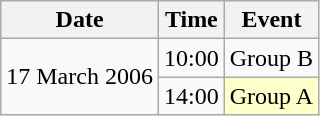<table class = "wikitable" style="text-align:center;">
<tr>
<th>Date</th>
<th>Time</th>
<th>Event</th>
</tr>
<tr>
<td rowspan=2>17 March 2006</td>
<td>10:00</td>
<td>Group B</td>
</tr>
<tr>
<td>14:00</td>
<td bgcolor=ffffcc>Group A</td>
</tr>
</table>
